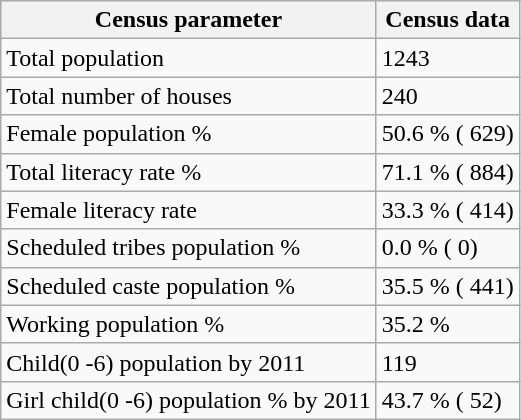<table class="wikitable">
<tr>
<th>Census parameter</th>
<th>Census data</th>
</tr>
<tr>
<td>Total population</td>
<td>1243</td>
</tr>
<tr>
<td>Total number of houses</td>
<td>240</td>
</tr>
<tr>
<td>Female population %</td>
<td>50.6 % ( 629)</td>
</tr>
<tr>
<td>Total literacy rate %</td>
<td>71.1 % ( 884)</td>
</tr>
<tr>
<td>Female literacy rate</td>
<td>33.3 % ( 414)</td>
</tr>
<tr>
<td>Scheduled tribes population %</td>
<td>0.0 % ( 0)</td>
</tr>
<tr>
<td>Scheduled caste population %</td>
<td>35.5 % ( 441)</td>
</tr>
<tr>
<td>Working population %</td>
<td>35.2 %</td>
</tr>
<tr>
<td>Child(0 -6) population by 2011</td>
<td>119</td>
</tr>
<tr>
<td>Girl child(0 -6) population % by 2011</td>
<td>43.7 % ( 52)</td>
</tr>
</table>
